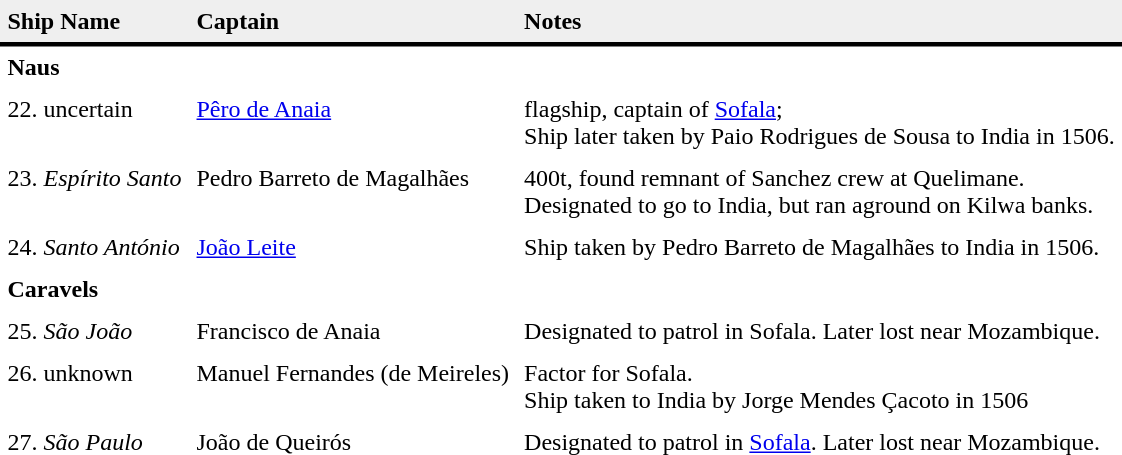<table class="toccolours" style="border-collapse:collapse" cellpadding=5>
<tr>
<td style="border-bottom:3px solid; background:#efefef;"><strong>Ship Name</strong></td>
<td style="border-bottom:3px solid; background:#efefef;"><strong>Captain</strong></td>
<td style="border-bottom:3px solid; background:#efefef;"><strong>Notes</strong></td>
</tr>
<tr valign = top>
<td><strong>Naus</strong></td>
<td></td>
<td></td>
</tr>
<tr valign = top>
<td>22. uncertain</td>
<td><a href='#'>Pêro de Anaia</a></td>
<td>flagship, captain of <a href='#'>Sofala</a>; <br>Ship later taken by Paio Rodrigues de Sousa to India in 1506.</td>
</tr>
<tr valign = top>
<td>23. <em>Espírito Santo</em></td>
<td>Pedro Barreto de Magalhães</td>
<td>400t, found remnant of Sanchez crew at Quelimane. <br> Designated to go to India, but ran aground on Kilwa banks.</td>
</tr>
<tr valign = top>
<td>24. <em>Santo António</em></td>
<td><a href='#'>João Leite</a></td>
<td>Ship taken by Pedro Barreto de Magalhães to India in 1506.</td>
</tr>
<tr valign = top>
<td><strong>Caravels</strong></td>
</tr>
<tr valign = top>
<td>25. <em>São João</em></td>
<td>Francisco de Anaia</td>
<td>Designated to patrol in Sofala. Later lost near Mozambique.</td>
</tr>
<tr valign = top>
<td>26. unknown</td>
<td>Manuel Fernandes (de Meireles)</td>
<td>Factor for Sofala. <br> Ship taken to India by Jorge Mendes Çacoto in 1506</td>
</tr>
<tr valign = top>
<td>27. <em>São Paulo</em></td>
<td>João de Queirós</td>
<td>Designated to patrol in <a href='#'>Sofala</a>. Later lost near Mozambique.</td>
</tr>
<tr>
</tr>
</table>
